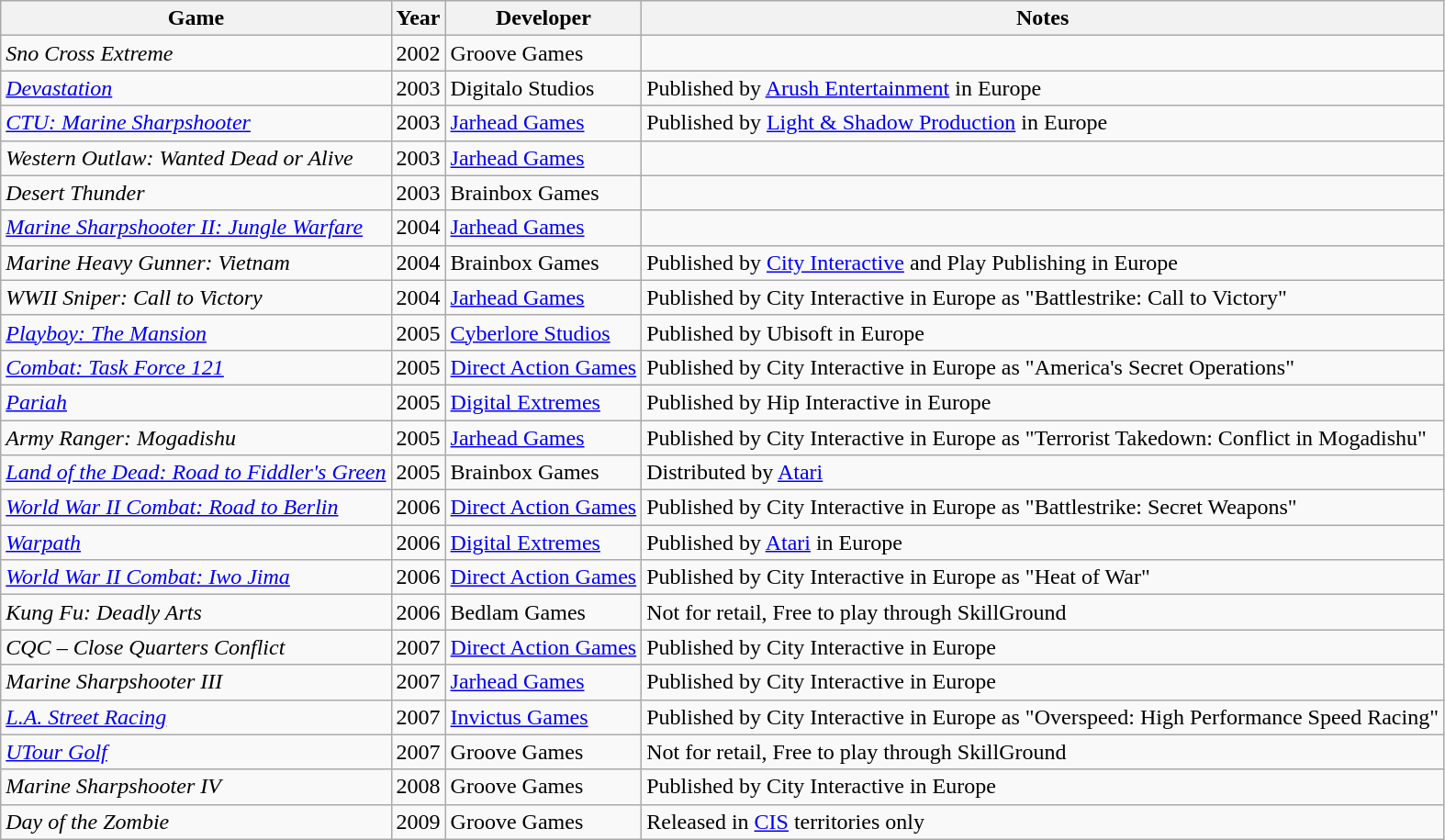<table class="wikitable sortable">
<tr>
<th>Game</th>
<th>Year</th>
<th>Developer</th>
<th>Notes</th>
</tr>
<tr>
<td><em>Sno Cross Extreme</em></td>
<td>2002</td>
<td>Groove Games</td>
<td></td>
</tr>
<tr>
<td><em><a href='#'>Devastation</a></em></td>
<td>2003</td>
<td>Digitalo Studios</td>
<td>Published by <a href='#'>Arush Entertainment</a> in Europe</td>
</tr>
<tr>
<td><em><a href='#'>CTU: Marine Sharpshooter</a></em></td>
<td>2003</td>
<td><a href='#'>Jarhead Games</a></td>
<td>Published by <a href='#'>Light & Shadow Production</a> in Europe</td>
</tr>
<tr>
<td><em>Western Outlaw: Wanted Dead or Alive</em></td>
<td>2003</td>
<td><a href='#'>Jarhead Games</a></td>
<td></td>
</tr>
<tr>
<td><em>Desert Thunder</em></td>
<td>2003</td>
<td>Brainbox Games</td>
<td></td>
</tr>
<tr>
<td><em><a href='#'>Marine Sharpshooter II: Jungle Warfare</a></em></td>
<td>2004</td>
<td><a href='#'>Jarhead Games</a></td>
<td></td>
</tr>
<tr>
<td><em>Marine Heavy Gunner: Vietnam</em></td>
<td>2004</td>
<td>Brainbox Games</td>
<td>Published by <a href='#'>City Interactive</a> and Play Publishing in Europe</td>
</tr>
<tr>
<td><em>WWII Sniper: Call to Victory</em></td>
<td>2004</td>
<td><a href='#'>Jarhead Games</a></td>
<td>Published by City Interactive in Europe as "Battlestrike: Call to Victory"</td>
</tr>
<tr>
<td><em><a href='#'>Playboy: The Mansion</a></em></td>
<td>2005</td>
<td><a href='#'>Cyberlore Studios</a></td>
<td>Published by Ubisoft in Europe</td>
</tr>
<tr>
<td><em><a href='#'>Combat: Task Force 121</a></em></td>
<td>2005</td>
<td><a href='#'>Direct Action Games</a></td>
<td>Published by City Interactive in Europe as "America's Secret Operations"</td>
</tr>
<tr>
<td><em><a href='#'>Pariah</a></em></td>
<td>2005</td>
<td><a href='#'>Digital Extremes</a></td>
<td>Published by Hip Interactive in Europe</td>
</tr>
<tr>
<td><em>Army Ranger: Mogadishu</em></td>
<td>2005</td>
<td><a href='#'>Jarhead Games</a></td>
<td>Published by City Interactive in Europe as "Terrorist Takedown: Conflict in Mogadishu"</td>
</tr>
<tr>
<td><em><a href='#'>Land of the Dead: Road to Fiddler's Green</a></em></td>
<td>2005</td>
<td>Brainbox Games</td>
<td>Distributed by <a href='#'>Atari</a></td>
</tr>
<tr>
<td><em><a href='#'>World War II Combat: Road to Berlin</a></em></td>
<td>2006</td>
<td><a href='#'>Direct Action Games</a></td>
<td>Published by City Interactive in Europe as "Battlestrike: Secret Weapons"</td>
</tr>
<tr>
<td><em><a href='#'>Warpath</a></em></td>
<td>2006</td>
<td><a href='#'>Digital Extremes</a></td>
<td>Published by <a href='#'>Atari</a> in Europe</td>
</tr>
<tr>
<td><em><a href='#'>World War II Combat: Iwo Jima</a></em></td>
<td>2006</td>
<td><a href='#'>Direct Action Games</a></td>
<td>Published by City Interactive in Europe as "Heat of War"</td>
</tr>
<tr>
<td><em>Kung Fu: Deadly Arts</em></td>
<td>2006</td>
<td>Bedlam Games</td>
<td>Not for retail, Free to play through SkillGround</td>
</tr>
<tr>
<td><em>CQC – Close Quarters Conflict</em></td>
<td>2007</td>
<td><a href='#'>Direct Action Games</a></td>
<td>Published by City Interactive in Europe</td>
</tr>
<tr>
<td><em>Marine Sharpshooter III</em></td>
<td>2007</td>
<td><a href='#'>Jarhead Games</a></td>
<td>Published by City Interactive in Europe</td>
</tr>
<tr>
<td><em><a href='#'>L.A. Street Racing</a></em></td>
<td>2007</td>
<td><a href='#'>Invictus Games</a></td>
<td>Published by City Interactive in Europe as "Overspeed: High Performance Speed Racing"</td>
</tr>
<tr>
<td><em><a href='#'>UTour Golf</a></em></td>
<td>2007</td>
<td>Groove Games</td>
<td>Not for retail, Free to play through SkillGround</td>
</tr>
<tr>
<td><em>Marine Sharpshooter IV</em></td>
<td>2008</td>
<td>Groove Games</td>
<td>Published by City Interactive in Europe</td>
</tr>
<tr>
<td><em>Day of the Zombie</em></td>
<td>2009</td>
<td>Groove Games</td>
<td>Released in <a href='#'>CIS</a> territories only</td>
</tr>
</table>
